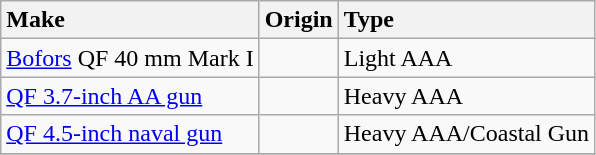<table class="wikitable">
<tr>
<th style="text-align:left;">Make</th>
<th style="text-align:left;">Origin</th>
<th style="text-align:left;">Type</th>
</tr>
<tr>
<td><a href='#'>Bofors</a> QF 40 mm Mark I</td>
<td></td>
<td>Light AAA</td>
</tr>
<tr>
<td><a href='#'>QF 3.7-inch AA gun</a></td>
<td></td>
<td>Heavy AAA</td>
</tr>
<tr>
<td><a href='#'>QF 4.5-inch naval gun</a></td>
<td></td>
<td>Heavy AAA/Coastal Gun</td>
</tr>
<tr>
</tr>
</table>
